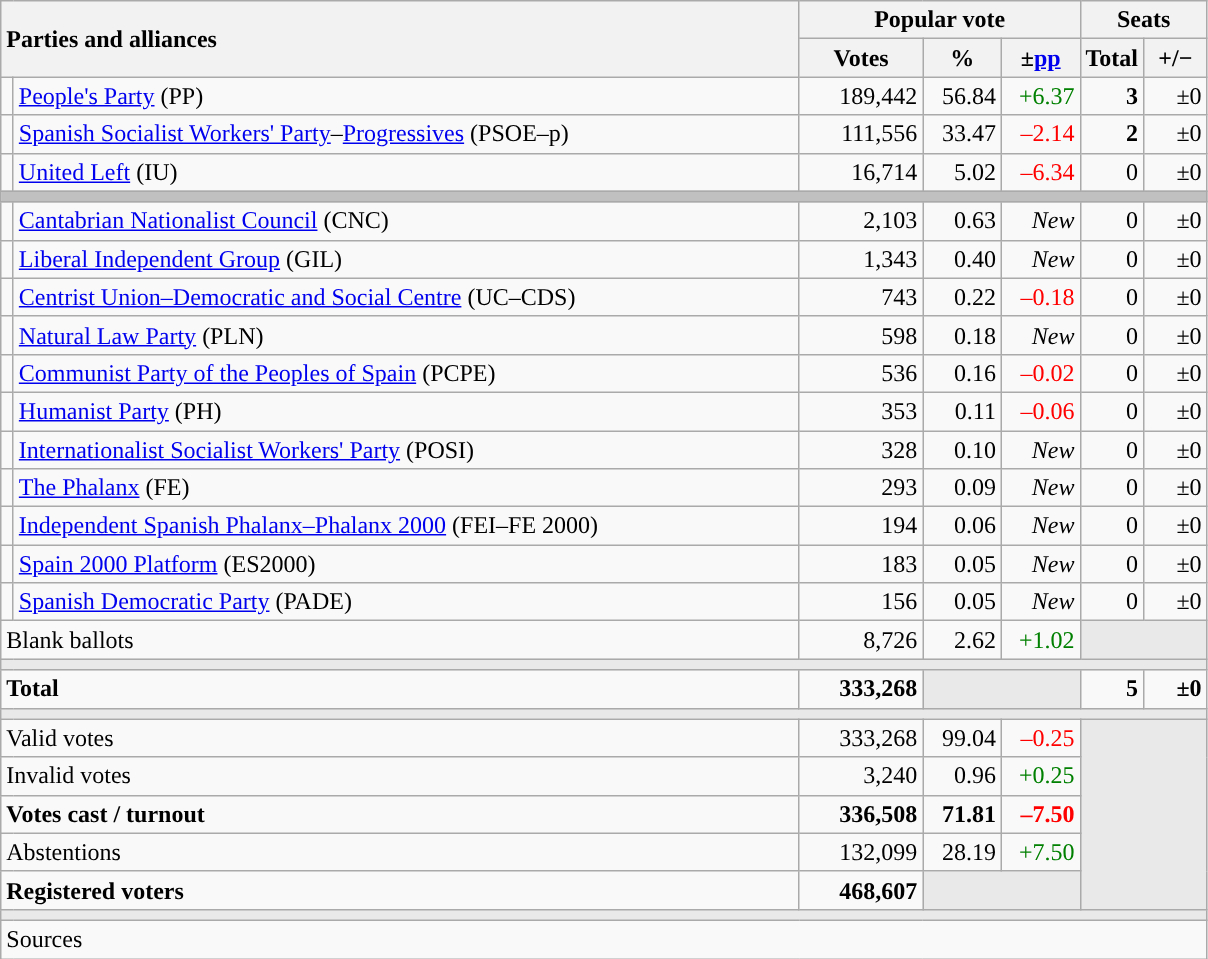<table class="wikitable" style="text-align:right;">
<tr>
<th style="text-align:left;" rowspan="2" colspan="2" width="525">Parties and alliances</th>
<th colspan="3">Popular vote</th>
<th colspan="2">Seats</th>
</tr>
<tr>
<th width="75">Votes</th>
<th width="45">%</th>
<th width="45">±<a href='#'>pp</a></th>
<th width="35">Total</th>
<th width="35">+/−</th>
</tr>
<tr>
<td width="1" style="color:inherit;background:"></td>
<td align="left"><a href='#'>People's Party</a> (PP)</td>
<td>189,442</td>
<td>56.84</td>
<td style="color:green;">+6.37</td>
<td><strong>3</strong></td>
<td>±0</td>
</tr>
<tr>
<td style="color:inherit;background:"></td>
<td align="left"><a href='#'>Spanish Socialist Workers' Party</a>–<a href='#'>Progressives</a> (PSOE–p)</td>
<td>111,556</td>
<td>33.47</td>
<td style="color:red;">–2.14</td>
<td><strong>2</strong></td>
<td>±0</td>
</tr>
<tr>
<td style="color:inherit;background:"></td>
<td align="left"><a href='#'>United Left</a> (IU)</td>
<td>16,714</td>
<td>5.02</td>
<td style="color:red;">–6.34</td>
<td>0</td>
<td>±0</td>
</tr>
<tr>
<td colspan="7" bgcolor="#C0C0C0"></td>
</tr>
<tr>
<td style="color:inherit;background:"></td>
<td align="left"><a href='#'>Cantabrian Nationalist Council</a> (CNC)</td>
<td>2,103</td>
<td>0.63</td>
<td><em>New</em></td>
<td>0</td>
<td>±0</td>
</tr>
<tr>
<td style="color:inherit;background:"></td>
<td align="left"><a href='#'>Liberal Independent Group</a> (GIL)</td>
<td>1,343</td>
<td>0.40</td>
<td><em>New</em></td>
<td>0</td>
<td>±0</td>
</tr>
<tr>
<td style="color:inherit;background:"></td>
<td align="left"><a href='#'>Centrist Union–Democratic and Social Centre</a> (UC–CDS)</td>
<td>743</td>
<td>0.22</td>
<td style="color:red;">–0.18</td>
<td>0</td>
<td>±0</td>
</tr>
<tr>
<td style="color:inherit;background:"></td>
<td align="left"><a href='#'>Natural Law Party</a> (PLN)</td>
<td>598</td>
<td>0.18</td>
<td><em>New</em></td>
<td>0</td>
<td>±0</td>
</tr>
<tr>
<td style="color:inherit;background:"></td>
<td align="left"><a href='#'>Communist Party of the Peoples of Spain</a> (PCPE)</td>
<td>536</td>
<td>0.16</td>
<td style="color:red;">–0.02</td>
<td>0</td>
<td>±0</td>
</tr>
<tr>
<td style="color:inherit;background:"></td>
<td align="left"><a href='#'>Humanist Party</a> (PH)</td>
<td>353</td>
<td>0.11</td>
<td style="color:red;">–0.06</td>
<td>0</td>
<td>±0</td>
</tr>
<tr>
<td style="color:inherit;background:"></td>
<td align="left"><a href='#'>Internationalist Socialist Workers' Party</a> (POSI)</td>
<td>328</td>
<td>0.10</td>
<td><em>New</em></td>
<td>0</td>
<td>±0</td>
</tr>
<tr>
<td style="color:inherit;background:"></td>
<td align="left"><a href='#'>The Phalanx</a> (FE)</td>
<td>293</td>
<td>0.09</td>
<td><em>New</em></td>
<td>0</td>
<td>±0</td>
</tr>
<tr>
<td style="color:inherit;background:"></td>
<td align="left"><a href='#'>Independent Spanish Phalanx–Phalanx 2000</a> (FEI–FE 2000)</td>
<td>194</td>
<td>0.06</td>
<td><em>New</em></td>
<td>0</td>
<td>±0</td>
</tr>
<tr>
<td style="color:inherit;background:"></td>
<td align="left"><a href='#'>Spain 2000 Platform</a> (ES2000)</td>
<td>183</td>
<td>0.05</td>
<td><em>New</em></td>
<td>0</td>
<td>±0</td>
</tr>
<tr>
<td style="color:inherit;background:"></td>
<td align="left"><a href='#'>Spanish Democratic Party</a> (PADE)</td>
<td>156</td>
<td>0.05</td>
<td><em>New</em></td>
<td>0</td>
<td>±0</td>
</tr>
<tr>
<td align="left" colspan="2">Blank ballots</td>
<td>8,726</td>
<td>2.62</td>
<td style="color:green;">+1.02</td>
<td bgcolor="#E9E9E9" colspan="2"></td>
</tr>
<tr>
<td colspan="7" bgcolor="#E9E9E9"></td>
</tr>
<tr style="font-weight:bold;">
<td align="left" colspan="2">Total</td>
<td>333,268</td>
<td bgcolor="#E9E9E9" colspan="2"></td>
<td>5</td>
<td>±0</td>
</tr>
<tr>
<td colspan="7" bgcolor="#E9E9E9"></td>
</tr>
<tr>
<td align="left" colspan="2">Valid votes</td>
<td>333,268</td>
<td>99.04</td>
<td style="color:red;">–0.25</td>
<td bgcolor="#E9E9E9" colspan="2" rowspan="5"></td>
</tr>
<tr>
<td align="left" colspan="2">Invalid votes</td>
<td>3,240</td>
<td>0.96</td>
<td style="color:green;">+0.25</td>
</tr>
<tr style="font-weight:bold;">
<td align="left" colspan="2">Votes cast / turnout</td>
<td>336,508</td>
<td>71.81</td>
<td style="color:red;">–7.50</td>
</tr>
<tr>
<td align="left" colspan="2">Abstentions</td>
<td>132,099</td>
<td>28.19</td>
<td style="color:green;">+7.50</td>
</tr>
<tr style="font-weight:bold;">
<td align="left" colspan="2">Registered voters</td>
<td>468,607</td>
<td bgcolor="#E9E9E9" colspan="2"></td>
</tr>
<tr>
<td colspan="7" bgcolor="#E9E9E9"></td>
</tr>
<tr>
<td align="left" colspan="7">Sources</td>
</tr>
</table>
